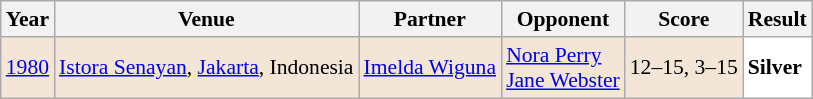<table class="sortable wikitable" style="font-size: 90%;">
<tr>
<th>Year</th>
<th>Venue</th>
<th>Partner</th>
<th>Opponent</th>
<th>Score</th>
<th>Result</th>
</tr>
<tr style="background:#F3E6D7">
<td align="center"><a href='#'>1980</a></td>
<td align="left"><a href='#'>Istora Senayan</a>, <a href='#'>Jakarta</a>, Indonesia</td>
<td align="left"> <a href='#'>Imelda Wiguna</a></td>
<td align="left"> <a href='#'>Nora Perry</a><br> <a href='#'>Jane Webster</a></td>
<td align="left">12–15, 3–15</td>
<td style="text-align:left; background:white"> <strong>Silver</strong></td>
</tr>
</table>
